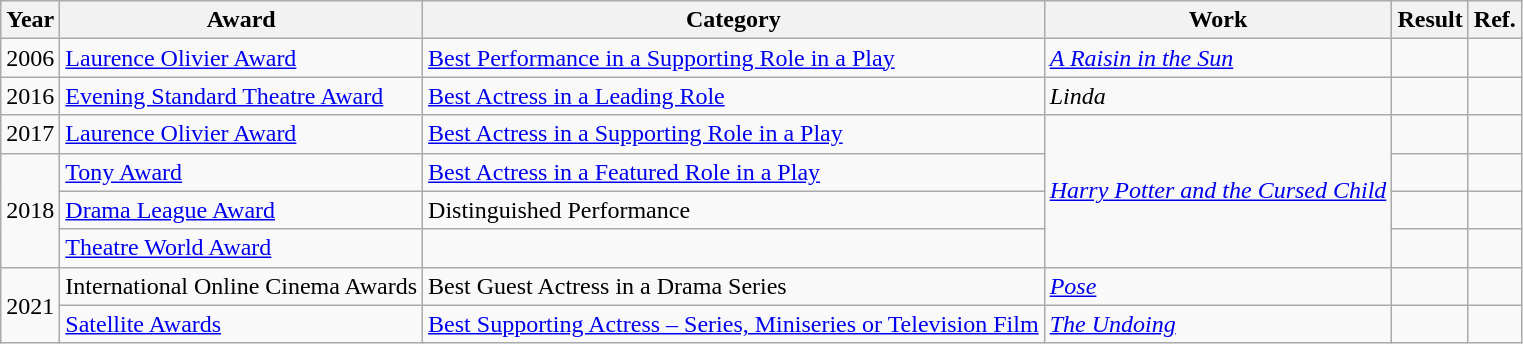<table class="wikitable sortable">
<tr>
<th>Year</th>
<th>Award</th>
<th>Category</th>
<th>Work</th>
<th>Result</th>
<th>Ref.</th>
</tr>
<tr>
<td align="center">2006</td>
<td><a href='#'>Laurence Olivier Award</a></td>
<td><a href='#'>Best Performance in a Supporting Role in a Play</a></td>
<td><em><a href='#'>A Raisin in the Sun</a></em></td>
<td></td>
<td align="center"></td>
</tr>
<tr>
<td align="center">2016</td>
<td><a href='#'>Evening Standard Theatre Award</a></td>
<td><a href='#'>Best Actress in a Leading Role</a></td>
<td><em>Linda</em></td>
<td></td>
<td align="center"></td>
</tr>
<tr>
<td align="center">2017</td>
<td><a href='#'>Laurence Olivier Award</a></td>
<td><a href='#'>Best Actress in a Supporting Role in a Play</a></td>
<td rowspan="4"><em><a href='#'>Harry Potter and the Cursed Child</a></em></td>
<td></td>
<td align="center"></td>
</tr>
<tr>
<td rowspan="3" align="center">2018</td>
<td><a href='#'>Tony Award</a></td>
<td><a href='#'>Best Actress in a Featured Role in a Play</a></td>
<td></td>
<td align="center"></td>
</tr>
<tr>
<td><a href='#'>Drama League Award</a></td>
<td>Distinguished Performance</td>
<td></td>
<td align="center"></td>
</tr>
<tr>
<td><a href='#'>Theatre World Award</a></td>
<td></td>
<td></td>
<td align="center"></td>
</tr>
<tr>
<td rowspan="2" align="center">2021</td>
<td>International Online Cinema Awards</td>
<td>Best Guest Actress in a Drama Series</td>
<td><em><a href='#'>Pose</a></em></td>
<td></td>
<td></td>
</tr>
<tr>
<td><a href='#'>Satellite Awards</a></td>
<td><a href='#'>Best Supporting Actress – Series, Miniseries or Television Film</a></td>
<td><em><a href='#'>The Undoing</a></em></td>
<td></td>
<td></td>
</tr>
</table>
